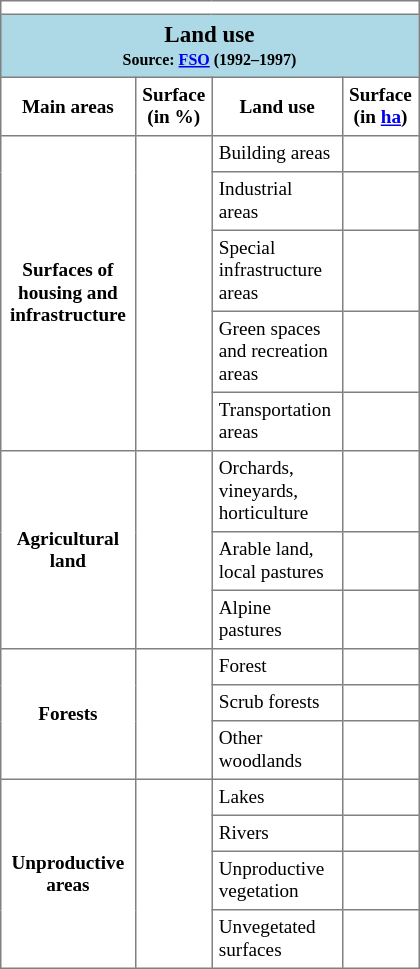<table border=1 cellspacing=0 cellpadding=4 width=280 style="float:right; border:1px solid gray; border-collapse:collapse; font-size:80%; margin:0 0.5em 1em;">
<tr>
<td colspan=4></td>
</tr>
<tr>
<th align="center" bgcolor="lightblue" colspan="4"><big><strong>Land use</strong></big> <br> <small>Source: <a href='#'>FSO</a> (1992–1997)</small></th>
</tr>
<tr>
<th scope=col>Main areas</th>
<th scope=col>Surface <br>(in %)</th>
<th scope=col>Land use</th>
<th scope=col>Surface <br>(in <a href='#'>ha</a>)</th>
</tr>
<tr>
<th scope=row rowspan="5"><strong>Surfaces of housing and infrastructure</strong></th>
<th rowspan="5" align="right"></th>
<td>Building areas</td>
<td align="right"></td>
</tr>
<tr>
<td>Industrial areas</td>
<td align="right"></td>
</tr>
<tr>
<td>Special infrastructure areas</td>
<td align="right"></td>
</tr>
<tr>
<td>Green spaces and recreation areas</td>
<td align="right"></td>
</tr>
<tr>
<td>Transportation areas</td>
<td align="right"></td>
</tr>
<tr>
<th scope=row rowspan="3"><strong>Agricultural land</strong></th>
<th rowspan="3" align="right"></th>
<td>Orchards, vineyards, horticulture</td>
<td align="right"></td>
</tr>
<tr>
<td>Arable land, local pastures</td>
<td align="right"></td>
</tr>
<tr>
<td>Alpine pastures</td>
<td align="right"></td>
</tr>
<tr>
<th scope=row rowspan="3"><strong>Forests</strong></th>
<th rowspan="3" align="right"></th>
<td>Forest</td>
<td align="right"></td>
</tr>
<tr>
<td>Scrub forests</td>
<td align="right"></td>
</tr>
<tr>
<td>Other woodlands</td>
<td align="right"></td>
</tr>
<tr>
<th scope=row rowspan="4"><strong>Unproductive areas</strong></th>
<th rowspan="4" align="right"></th>
<td>Lakes</td>
<td align="right"></td>
</tr>
<tr>
<td>Rivers</td>
<td align="right"></td>
</tr>
<tr>
<td>Unproductive vegetation</td>
<td align="right"></td>
</tr>
<tr>
<td>Unvegetated surfaces</td>
<td align="right"></td>
</tr>
</table>
